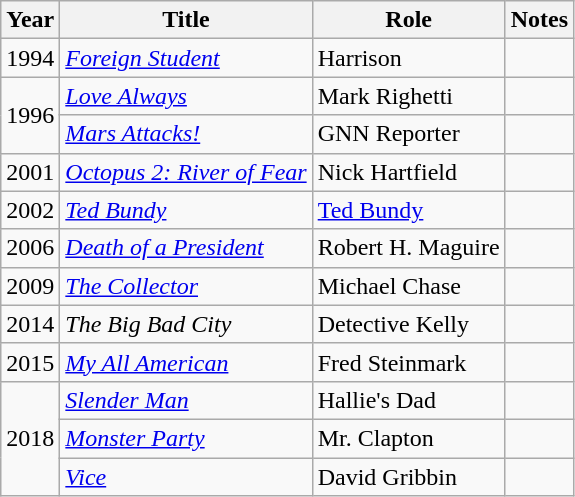<table class="wikitable sortable">
<tr>
<th>Year</th>
<th>Title</th>
<th>Role</th>
<th class="unsortable">Notes</th>
</tr>
<tr>
<td>1994</td>
<td><em><a href='#'>Foreign Student</a></em></td>
<td>Harrison</td>
<td></td>
</tr>
<tr>
<td rowspan="2">1996</td>
<td><em><a href='#'>Love Always</a></em></td>
<td>Mark Righetti</td>
<td></td>
</tr>
<tr>
<td><em><a href='#'>Mars Attacks!</a></em></td>
<td>GNN Reporter</td>
<td></td>
</tr>
<tr>
<td>2001</td>
<td><em><a href='#'>Octopus 2: River of Fear</a></em></td>
<td>Nick Hartfield</td>
<td></td>
</tr>
<tr>
<td>2002</td>
<td><em><a href='#'>Ted Bundy</a></em></td>
<td><a href='#'>Ted Bundy</a></td>
<td></td>
</tr>
<tr>
<td>2006</td>
<td><em><a href='#'>Death of a President</a></em></td>
<td>Robert H. Maguire</td>
<td></td>
</tr>
<tr>
<td>2009</td>
<td><em><a href='#'>The Collector</a></em></td>
<td>Michael Chase</td>
<td></td>
</tr>
<tr>
<td>2014</td>
<td><em>The Big Bad City</em></td>
<td>Detective Kelly</td>
<td></td>
</tr>
<tr>
<td>2015</td>
<td><em><a href='#'>My All American</a></em></td>
<td>Fred Steinmark</td>
<td></td>
</tr>
<tr>
<td rowspan="3">2018</td>
<td><em><a href='#'>Slender Man</a></em></td>
<td>Hallie's Dad</td>
<td></td>
</tr>
<tr>
<td><em><a href='#'>Monster Party</a></em></td>
<td>Mr. Clapton</td>
<td></td>
</tr>
<tr>
<td><em><a href='#'>Vice</a></em></td>
<td>David Gribbin</td>
<td></td>
</tr>
</table>
